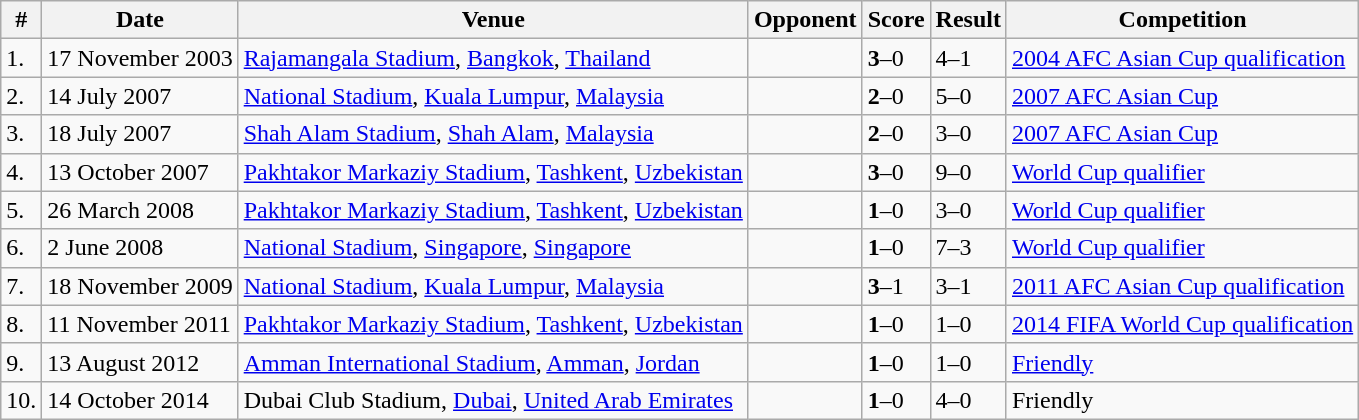<table class="wikitable">
<tr>
<th>#</th>
<th>Date</th>
<th>Venue</th>
<th>Opponent</th>
<th>Score</th>
<th>Result</th>
<th>Competition</th>
</tr>
<tr>
<td>1.</td>
<td>17 November 2003</td>
<td><a href='#'>Rajamangala Stadium</a>, <a href='#'>Bangkok</a>, <a href='#'>Thailand</a></td>
<td></td>
<td><strong>3</strong>–0</td>
<td>4–1</td>
<td><a href='#'>2004 AFC Asian Cup qualification</a></td>
</tr>
<tr>
<td>2.</td>
<td>14 July 2007</td>
<td><a href='#'>National Stadium</a>, <a href='#'>Kuala Lumpur</a>, <a href='#'>Malaysia</a></td>
<td></td>
<td><strong>2</strong>–0</td>
<td>5–0</td>
<td><a href='#'>2007 AFC Asian Cup</a></td>
</tr>
<tr>
<td>3.</td>
<td>18 July 2007</td>
<td><a href='#'>Shah Alam Stadium</a>, <a href='#'>Shah Alam</a>, <a href='#'>Malaysia</a></td>
<td></td>
<td><strong>2</strong>–0</td>
<td>3–0</td>
<td><a href='#'>2007 AFC Asian Cup</a></td>
</tr>
<tr>
<td>4.</td>
<td>13 October 2007</td>
<td><a href='#'>Pakhtakor Markaziy Stadium</a>, <a href='#'>Tashkent</a>, <a href='#'>Uzbekistan</a></td>
<td></td>
<td><strong>3</strong>–0</td>
<td>9–0</td>
<td><a href='#'>World Cup qualifier</a></td>
</tr>
<tr>
<td>5.</td>
<td>26 March 2008</td>
<td><a href='#'>Pakhtakor Markaziy Stadium</a>, <a href='#'>Tashkent</a>, <a href='#'>Uzbekistan</a></td>
<td></td>
<td><strong>1</strong>–0</td>
<td>3–0</td>
<td><a href='#'>World Cup qualifier</a></td>
</tr>
<tr>
<td>6.</td>
<td>2 June 2008</td>
<td><a href='#'>National Stadium</a>, <a href='#'>Singapore</a>, <a href='#'>Singapore</a></td>
<td></td>
<td><strong>1</strong>–0</td>
<td>7–3</td>
<td><a href='#'>World Cup qualifier</a></td>
</tr>
<tr>
<td>7.</td>
<td>18 November 2009</td>
<td><a href='#'>National Stadium</a>, <a href='#'>Kuala Lumpur</a>, <a href='#'>Malaysia</a></td>
<td></td>
<td><strong>3</strong>–1</td>
<td>3–1</td>
<td><a href='#'>2011 AFC Asian Cup qualification</a></td>
</tr>
<tr>
<td>8.</td>
<td>11 November 2011</td>
<td><a href='#'>Pakhtakor Markaziy Stadium</a>, <a href='#'>Tashkent</a>, <a href='#'>Uzbekistan</a></td>
<td></td>
<td><strong>1</strong>–0</td>
<td>1–0</td>
<td><a href='#'>2014 FIFA World Cup qualification</a></td>
</tr>
<tr>
<td>9.</td>
<td>13 August 2012</td>
<td><a href='#'>Amman International Stadium</a>, <a href='#'>Amman</a>, <a href='#'>Jordan</a></td>
<td></td>
<td><strong>1</strong>–0</td>
<td>1–0</td>
<td><a href='#'>Friendly</a></td>
</tr>
<tr>
<td>10.</td>
<td>14 October 2014</td>
<td>Dubai Club Stadium, <a href='#'>Dubai</a>, <a href='#'>United Arab Emirates</a></td>
<td></td>
<td><strong>1</strong>–0</td>
<td>4–0</td>
<td>Friendly</td>
</tr>
</table>
